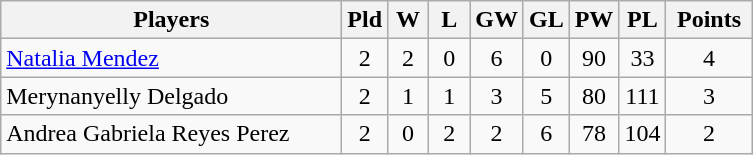<table class=wikitable style="text-align:center">
<tr>
<th width=220>Players</th>
<th width=20>Pld</th>
<th width=20>W</th>
<th width=20>L</th>
<th width=20>GW</th>
<th width=20>GL</th>
<th width=20>PW</th>
<th width=20>PL</th>
<th width=50>Points</th>
</tr>
<tr>
<td align=left> <a href='#'>Natalia Mendez</a></td>
<td>2</td>
<td>2</td>
<td>0</td>
<td>6</td>
<td>0</td>
<td>90</td>
<td>33</td>
<td>4</td>
</tr>
<tr>
<td align=left> Merynanyelly Delgado</td>
<td>2</td>
<td>1</td>
<td>1</td>
<td>3</td>
<td>5</td>
<td>80</td>
<td>111</td>
<td>3</td>
</tr>
<tr>
<td align=left> Andrea Gabriela Reyes Perez</td>
<td>2</td>
<td>0</td>
<td>2</td>
<td>2</td>
<td>6</td>
<td>78</td>
<td>104</td>
<td>2</td>
</tr>
</table>
